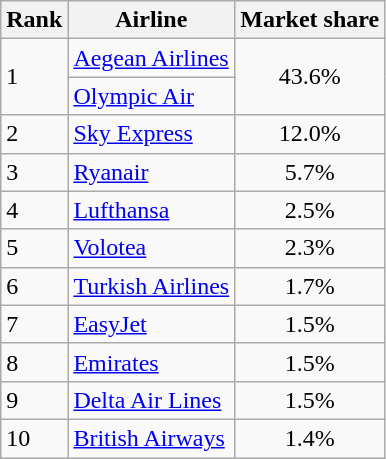<table class="wikitable" style="text-align:left;">
<tr>
<th>Rank</th>
<th>Airline</th>
<th>Market share</th>
</tr>
<tr>
<td rowspan="2">1</td>
<td> <a href='#'>Aegean Airlines</a></td>
<td rowspan=2 & align=center>43.6%</td>
</tr>
<tr>
<td> <a href='#'>Olympic Air</a></td>
</tr>
<tr>
<td>2</td>
<td> <a href='#'>Sky Express</a></td>
<td align=center>12.0%</td>
</tr>
<tr>
<td>3</td>
<td> <a href='#'>Ryanair</a></td>
<td align=center>5.7%</td>
</tr>
<tr>
<td>4</td>
<td> <a href='#'>Lufthansa</a></td>
<td align=center>2.5%</td>
</tr>
<tr>
<td>5</td>
<td> <a href='#'>Volotea</a></td>
<td align=center>2.3%</td>
</tr>
<tr>
<td>6</td>
<td> <a href='#'>Turkish Airlines</a></td>
<td align=center>1.7%</td>
</tr>
<tr>
<td>7</td>
<td> <a href='#'>EasyJet</a></td>
<td align=center>1.5%</td>
</tr>
<tr>
<td>8</td>
<td> <a href='#'>Emirates</a></td>
<td align=center>1.5%</td>
</tr>
<tr>
<td>9</td>
<td> <a href='#'>Delta Air Lines</a></td>
<td align=center>1.5%</td>
</tr>
<tr>
<td>10</td>
<td> <a href='#'>British Airways</a></td>
<td align=center>1.4%</td>
</tr>
</table>
